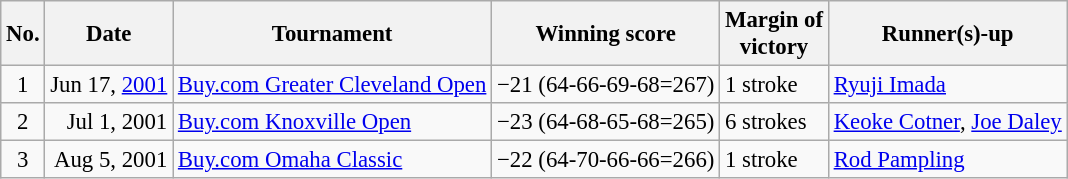<table class="wikitable" style="font-size:95%;">
<tr>
<th>No.</th>
<th>Date</th>
<th>Tournament</th>
<th>Winning score</th>
<th>Margin of<br>victory</th>
<th>Runner(s)-up</th>
</tr>
<tr>
<td align=center>1</td>
<td align=right>Jun 17, <a href='#'>2001</a></td>
<td><a href='#'>Buy.com Greater Cleveland Open</a></td>
<td>−21 (64-66-69-68=267)</td>
<td>1 stroke</td>
<td> <a href='#'>Ryuji Imada</a></td>
</tr>
<tr>
<td align=center>2</td>
<td align=right>Jul 1, 2001</td>
<td><a href='#'>Buy.com Knoxville Open</a></td>
<td>−23 (64-68-65-68=265)</td>
<td>6 strokes</td>
<td> <a href='#'>Keoke Cotner</a>,  <a href='#'>Joe Daley</a></td>
</tr>
<tr>
<td align=center>3</td>
<td align=right>Aug 5, 2001</td>
<td><a href='#'>Buy.com Omaha Classic</a></td>
<td>−22 (64-70-66-66=266)</td>
<td>1 stroke</td>
<td> <a href='#'>Rod Pampling</a></td>
</tr>
</table>
